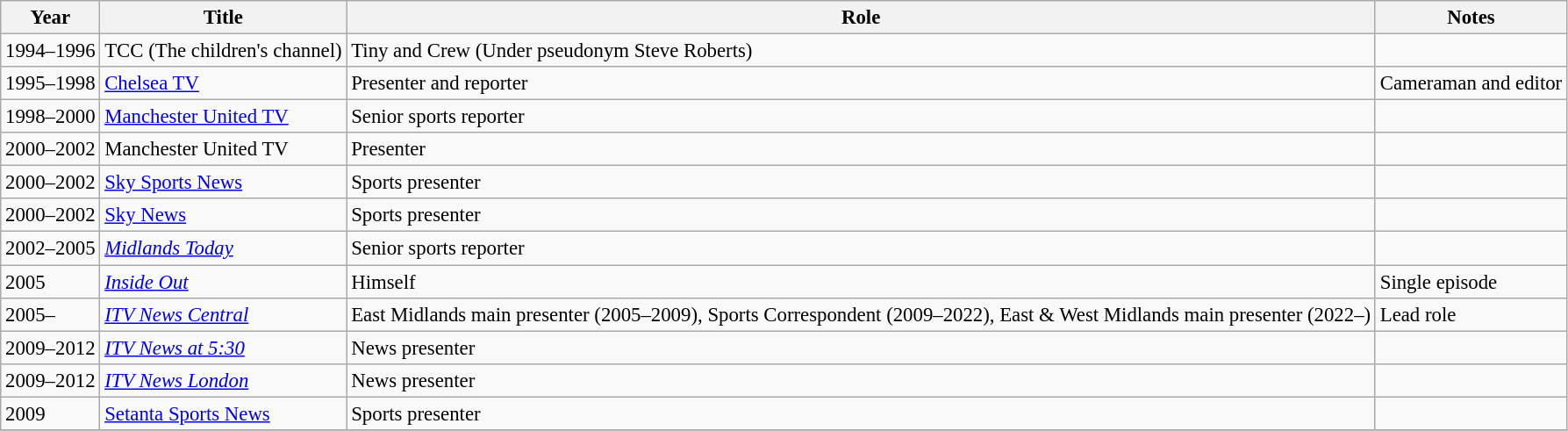<table class="wikitable" style="font-size: 95%;">
<tr>
<th>Year</th>
<th>Title</th>
<th>Role</th>
<th>Notes</th>
</tr>
<tr>
<td>1994–1996</td>
<td>TCC (The children's channel)</td>
<td>Tiny and Crew (Under pseudonym Steve Roberts)</td>
<td></td>
</tr>
<tr>
<td>1995–1998</td>
<td><a href='#'>Chelsea TV</a></td>
<td>Presenter and reporter</td>
<td>Cameraman and editor</td>
</tr>
<tr>
<td>1998–2000</td>
<td><a href='#'>Manchester United TV</a></td>
<td>Senior sports reporter</td>
<td></td>
</tr>
<tr>
<td>2000–2002</td>
<td>Manchester United TV</td>
<td>Presenter</td>
<td></td>
</tr>
<tr>
<td>2000–2002</td>
<td><a href='#'>Sky Sports News</a></td>
<td>Sports presenter</td>
<td></td>
</tr>
<tr>
<td>2000–2002</td>
<td><a href='#'>Sky News</a></td>
<td>Sports presenter</td>
<td></td>
</tr>
<tr>
<td>2002–2005</td>
<td><em><a href='#'>Midlands Today</a></em></td>
<td>Senior sports reporter</td>
<td></td>
</tr>
<tr>
<td>2005</td>
<td><em><a href='#'>Inside Out</a></em></td>
<td>Himself</td>
<td>Single episode</td>
</tr>
<tr>
<td>2005–</td>
<td><em><a href='#'>ITV News Central</a></em></td>
<td>East Midlands main presenter (2005–2009), Sports Correspondent (2009–2022), East & West Midlands main presenter (2022–)</td>
<td>Lead role</td>
</tr>
<tr>
<td>2009–2012</td>
<td><em><a href='#'>ITV News at 5:30</a></em></td>
<td>News presenter</td>
<td></td>
</tr>
<tr>
<td>2009–2012</td>
<td><em><a href='#'>ITV News London</a></em></td>
<td>News presenter</td>
<td></td>
</tr>
<tr>
<td>2009</td>
<td><a href='#'>Setanta Sports News</a></td>
<td>Sports presenter</td>
<td></td>
</tr>
<tr>
</tr>
</table>
